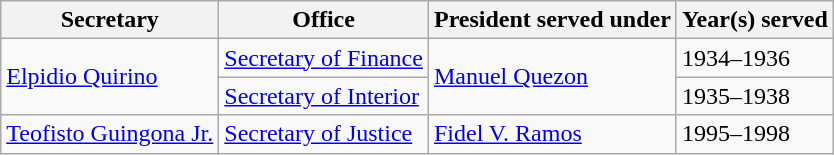<table class="wikitable sortable">
<tr>
<th>Secretary</th>
<th>Office</th>
<th>President served under</th>
<th>Year(s) served</th>
</tr>
<tr>
<td rowspan="2"><a href='#'>Elpidio Quirino</a></td>
<td><a href='#'>Secretary of Finance</a></td>
<td rowspan="2"><a href='#'>Manuel Quezon</a></td>
<td>1934–1936</td>
</tr>
<tr>
<td><a href='#'>Secretary of Interior</a></td>
<td>1935–1938</td>
</tr>
<tr>
<td><a href='#'>Teofisto Guingona Jr.</a></td>
<td><a href='#'>Secretary of Justice</a></td>
<td><a href='#'>Fidel V. Ramos</a></td>
<td>1995–1998</td>
</tr>
</table>
